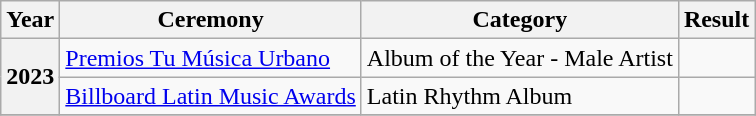<table class="wikitable plainrowheaders">
<tr>
<th scope="col">Year</th>
<th scope="col">Ceremony</th>
<th scope="col">Category</th>
<th scope="col">Result</th>
</tr>
<tr>
<th scope="row" rowspan="2">2023</th>
<td><a href='#'>Premios Tu Música Urbano</a></td>
<td>Album of the Year - Male Artist</td>
<td></td>
</tr>
<tr>
<td><a href='#'>Billboard Latin Music Awards</a></td>
<td>Latin Rhythm Album</td>
<td></td>
</tr>
<tr>
</tr>
</table>
